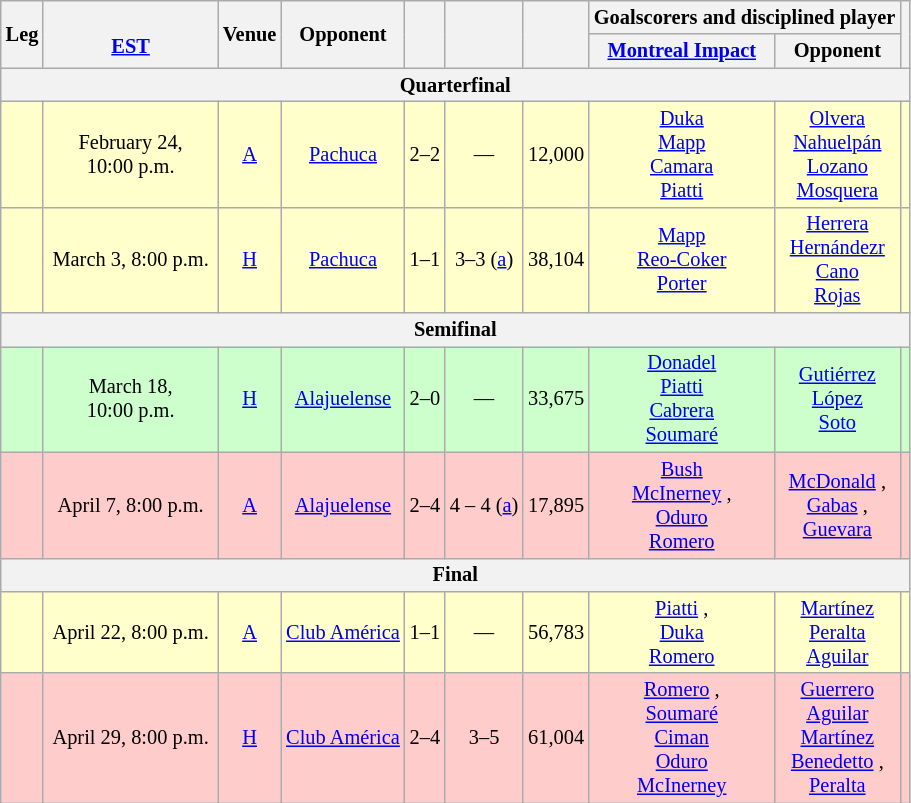<table class="wikitable" Style="text-align: center;font-size:85%">
<tr>
<th rowspan="2">Leg</th>
<th rowspan="2" style="width:110px"><br><a href='#'>EST</a></th>
<th rowspan="2">Venue</th>
<th rowspan="2">Opponent</th>
<th rowspan="2"><br></th>
<th rowspan="2"><br></th>
<th rowspan="2"></th>
<th colspan="2">Goalscorers and disciplined player</th>
<th rowspan="2"></th>
</tr>
<tr>
<th><a href='#'>Montreal Impact</a></th>
<th>Opponent</th>
</tr>
<tr>
<th colspan="12">Quarterfinal</th>
</tr>
<tr style="background:#ffc">
<td></td>
<td>February 24, 10:00 p.m.</td>
<td><a href='#'>A</a></td>
<td><a href='#'>Pachuca</a> </td>
<td>2–2</td>
<td>—</td>
<td>12,000</td>
<td><a href='#'>Duka</a> <br><a href='#'>Mapp</a> <br><a href='#'>Camara</a> <br><a href='#'>Piatti</a> </td>
<td><a href='#'>Olvera</a> <br><a href='#'>Nahuelpán</a> <br><a href='#'>Lozano</a> <br><a href='#'>Mosquera</a> </td>
<td></td>
</tr>
<tr style="background:#ffc">
<td></td>
<td>March 3, 8:00 p.m.</td>
<td><a href='#'>H</a></td>
<td><a href='#'>Pachuca</a> </td>
<td>1–1</td>
<td>3–3 (<a href='#'>a</a>)</td>
<td>38,104</td>
<td><a href='#'>Mapp</a> <br><a href='#'>Reo-Coker</a> <br><a href='#'>Porter</a> </td>
<td><a href='#'>Herrera</a> <br><a href='#'>Hernándezr</a> <br><a href='#'>Cano</a> <br><a href='#'>Rojas</a> </td>
<td></td>
</tr>
<tr>
<th colspan="12">Semifinal</th>
</tr>
<tr style="background:#cfc">
<td></td>
<td>March 18, 10:00 p.m.</td>
<td><a href='#'>H</a></td>
<td><a href='#'>Alajuelense</a> </td>
<td>2–0</td>
<td>—</td>
<td>33,675</td>
<td><a href='#'>Donadel</a> <br> <a href='#'>Piatti</a> <br><a href='#'>Cabrera</a> <br><a href='#'>Soumaré</a> </td>
<td><a href='#'>Gutiérrez</a> <br><a href='#'>López</a> <br><a href='#'>Soto</a> </td>
<td></td>
</tr>
<tr style="background:#fcc">
<td></td>
<td>April 7, 8:00 p.m.</td>
<td><a href='#'>A</a></td>
<td><a href='#'>Alajuelense</a> </td>
<td>2–4</td>
<td>4 – 4 (<a href='#'>a</a>)</td>
<td>17,895</td>
<td><a href='#'>Bush</a> <br> <a href='#'>McInerney</a> , <br><a href='#'>Oduro</a> <br><a href='#'>Romero</a> </td>
<td><a href='#'>McDonald</a> , <br> <a href='#'>Gabas</a> , <br><a href='#'>Guevara</a> </td>
<td></td>
</tr>
<tr>
<th colspan="12">Final</th>
</tr>
<tr style="background:#ffc">
<td></td>
<td>April 22, 8:00 p.m.</td>
<td><a href='#'>A</a></td>
<td><a href='#'>Club América</a> </td>
<td>1–1</td>
<td>—</td>
<td>56,783</td>
<td><a href='#'>Piatti</a> , <br> <a href='#'>Duka</a> <br><a href='#'>Romero</a> </td>
<td><a href='#'>Martínez</a> <br> <a href='#'>Peralta</a> <br><a href='#'>Aguilar</a> </td>
<td></td>
</tr>
<tr style="background:#fcc">
<td></td>
<td>April 29, 8:00 p.m.</td>
<td><a href='#'>H</a></td>
<td><a href='#'>Club América</a> </td>
<td>2–4</td>
<td>3–5</td>
<td>61,004</td>
<td><a href='#'>Romero</a> , <br> <a href='#'>Soumaré</a> <br><a href='#'>Ciman</a> <br><a href='#'>Oduro</a> <br><a href='#'>McInerney</a> </td>
<td><a href='#'>Guerrero</a> <br> <a href='#'>Aguilar</a> <br><a href='#'>Martínez</a> <br><a href='#'>Benedetto</a> , <br><a href='#'>Peralta</a> </td>
<td></td>
</tr>
</table>
